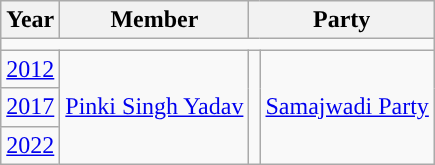<table class="wikitable">
<tr>
<th>Year</th>
<th>Member</th>
<th colspan=2>Party</th>
</tr>
<tr>
<td colspan="4"></td>
</tr>
<tr>
<td><a href='#'>2012</a></td>
<td rowspan="3"><a href='#'>Pinki Singh Yadav</a></td>
<td rowspan="3" style="background-color: "></td>
<td rowspan="3"><a href='#'>Samajwadi Party</a></td>
</tr>
<tr>
<td><a href='#'>2017</a></td>
</tr>
<tr>
<td><a href='#'>2022</a></td>
</tr>
</table>
